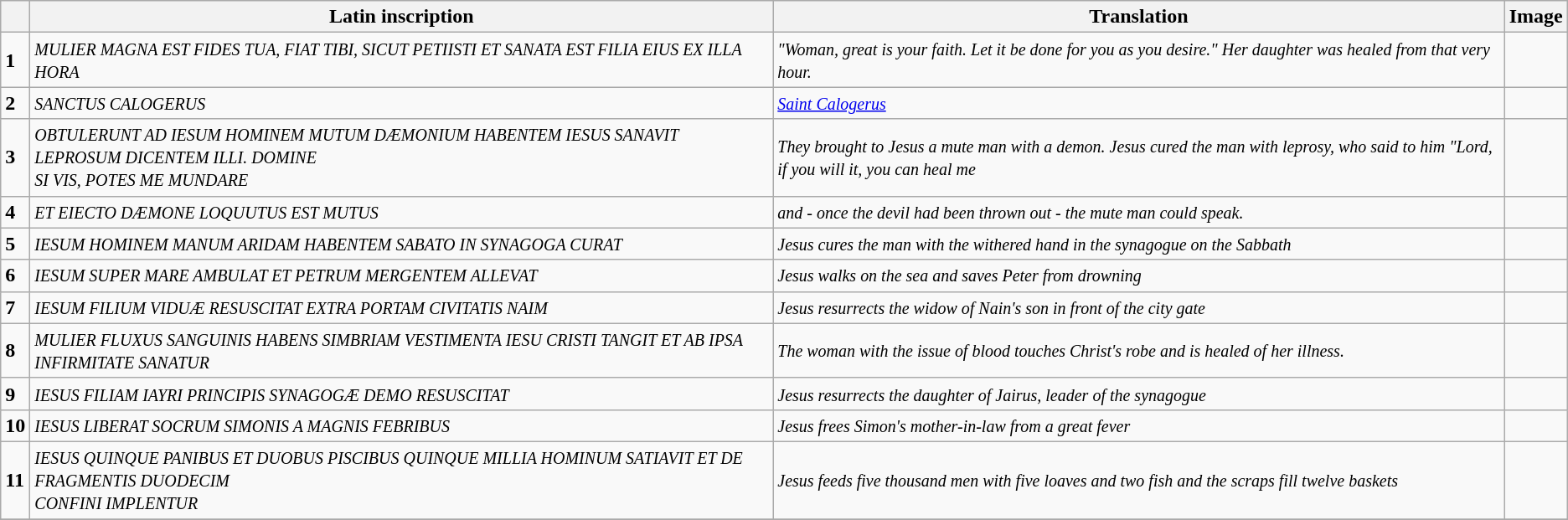<table class="wikitable">
<tr>
<th></th>
<th>Latin inscription</th>
<th>Translation</th>
<th>Image</th>
</tr>
<tr>
<td><strong>1</strong></td>
<td><small><em>MULIER MAGNA EST FIDES TUA, FIAT TIBI, SICUT PETIISTI ET SANATA EST FILIA EIUS EX ILLA HORA</em></small></td>
<td><small><em>"Woman, great is your faith. Let it be done for you as you desire." Her daughter was healed from that very hour.</em></small></td>
<td></td>
</tr>
<tr>
<td><strong>2</strong></td>
<td><small><em>SANCTUS CALOGERUS</em></small></td>
<td><small><em><a href='#'>Saint Calogerus</a></em></small></td>
</tr>
<tr>
<td><strong>3</strong></td>
<td><small><em>OBTULERUNT AD IESUM HOMINEM MUTUM DÆMONIUM HABENTEM IESUS SANAVIT LEPROSUM DICENTEM ILLI. DOMINE<br> SI VIS, POTES ME MUNDARE</em></small></td>
<td><small><em>They brought to Jesus a mute man with a demon. Jesus cured the man with leprosy, who said to him "Lord, if you will it, you can heal me</em></small></td>
<td></td>
</tr>
<tr>
<td><strong>4</strong></td>
<td><small><em>ET EIECTO DÆMONE LOQUUTUS EST MUTUS</em></small></td>
<td><small><em>and - once the devil had been thrown out - the mute man could speak.</em></small></td>
<td></td>
</tr>
<tr>
<td><strong>5</strong></td>
<td><small><em>IESUM HOMINEM MANUM ARIDAM HABENTEM SABATO IN SYNAGOGA CURAT</em></small></td>
<td><small><em>Jesus cures the man with the withered hand in the synagogue on the Sabbath</em></small></td>
<td></td>
</tr>
<tr>
<td><strong>6</strong></td>
<td><small><em>IESUM SUPER MARE AMBULAT ET PETRUM MERGENTEM ALLEVAT</em></small></td>
<td><small><em>Jesus walks on the sea and saves Peter from drowning</em></small></td>
<td></td>
</tr>
<tr>
<td><strong>7</strong></td>
<td><small><em>IESUM FILIUM VIDUÆ RESUSCITAT EXTRA PORTAM CIVITATIS NAIM</em></small></td>
<td><small><em>Jesus resurrects the widow of Nain's son in front of the city gate</em></small></td>
<td></td>
</tr>
<tr>
<td><strong>8</strong></td>
<td><small><em>MULIER FLUXUS SANGUINIS HABENS SIMBRIAM VESTIMENTA IESU CRISTI TANGIT ET AB IPSA INFIRMITATE SANATUR</em></small></td>
<td><small><em>The woman with the issue of blood touches Christ's robe and is healed of her illness.</em></small></td>
<td></td>
</tr>
<tr>
<td><strong>9</strong></td>
<td><small><em>IESUS FILIAM IAYRI PRINCIPIS SYNAGOGÆ DEMO RESUSCITAT</em></small></td>
<td><small><em>Jesus resurrects the daughter of Jairus, leader of the synagogue</em></small></td>
<td></td>
</tr>
<tr>
<td><strong>10</strong></td>
<td><small><em>IESUS LIBERAT SOCRUM SIMONIS A MAGNIS FEBRIBUS</em></small></td>
<td><small><em>Jesus frees Simon's mother-in-law from a great fever</em></small></td>
<td></td>
</tr>
<tr>
<td><strong>11</strong></td>
<td><small><em>IESUS QUINQUE PANIBUS ET DUOBUS PISCIBUS QUINQUE MILLIA HOMINUM SATIAVIT ET DE FRAGMENTIS DUODECIM<br> CONFINI IMPLENTUR</em></small></td>
<td><small><em>Jesus feeds five thousand men with five loaves and two fish and the scraps fill twelve baskets</em></small></td>
<td></td>
</tr>
<tr>
</tr>
</table>
